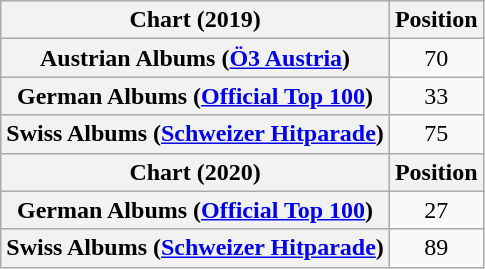<table class="wikitable plainrowheaders sortable" style="text-align:center">
<tr>
<th scope="col">Chart (2019)</th>
<th scope="col">Position</th>
</tr>
<tr>
<th scope="row">Austrian Albums (<a href='#'>Ö3 Austria</a>)</th>
<td>70</td>
</tr>
<tr>
<th scope="row">German Albums (<a href='#'>Official Top 100</a>)</th>
<td>33</td>
</tr>
<tr>
<th scope="row">Swiss Albums (<a href='#'>Schweizer Hitparade</a>)</th>
<td>75</td>
</tr>
<tr>
<th scope="col">Chart (2020)</th>
<th scope="col">Position</th>
</tr>
<tr>
<th scope="row">German Albums (<a href='#'>Official Top 100</a>)</th>
<td>27</td>
</tr>
<tr>
<th scope="row">Swiss Albums (<a href='#'>Schweizer Hitparade</a>)</th>
<td>89</td>
</tr>
</table>
